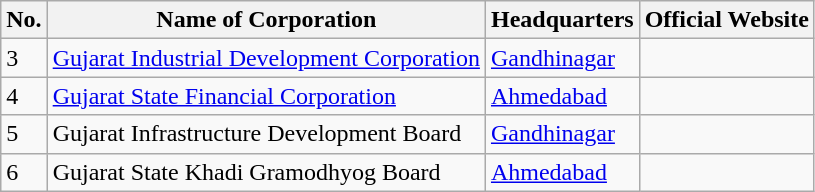<table class="wikitable">
<tr>
<th>No.</th>
<th>Name of Corporation</th>
<th>Headquarters</th>
<th>Official Website</th>
</tr>
<tr>
<td>3</td>
<td><a href='#'>Gujarat Industrial Development Corporation</a></td>
<td><a href='#'>Gandhinagar</a></td>
<td></td>
</tr>
<tr>
<td>4</td>
<td><a href='#'>Gujarat State Financial Corporation</a></td>
<td><a href='#'>Ahmedabad</a></td>
<td></td>
</tr>
<tr>
<td>5</td>
<td>Gujarat Infrastructure Development Board</td>
<td><a href='#'>Gandhinagar</a></td>
<td></td>
</tr>
<tr>
<td>6</td>
<td>Gujarat State Khadi Gramodhyog Board</td>
<td><a href='#'>Ahmedabad</a></td>
<td></td>
</tr>
</table>
